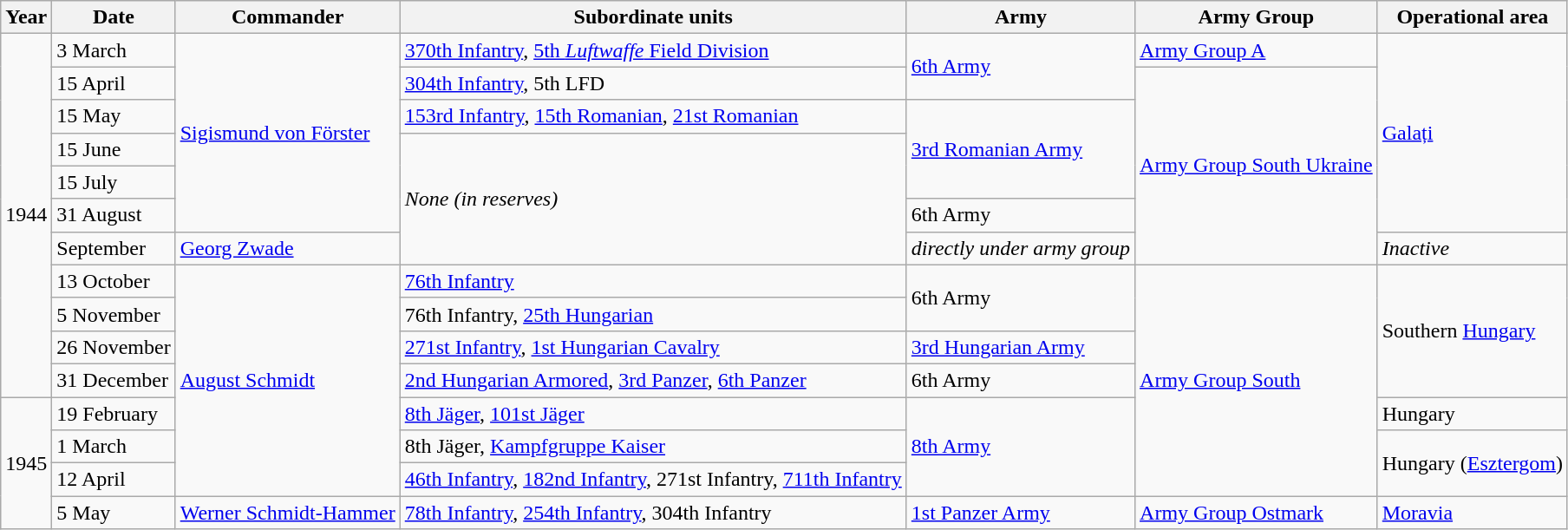<table class="wikitable">
<tr>
<th>Year</th>
<th>Date</th>
<th>Commander</th>
<th>Subordinate units</th>
<th>Army</th>
<th>Army Group</th>
<th>Operational area</th>
</tr>
<tr>
<td rowspan="11">1944</td>
<td>3 March</td>
<td rowspan="6"><a href='#'>Sigismund von Förster</a></td>
<td><a href='#'>370th Infantry</a>, <a href='#'>5th <em>Luftwaffe</em> Field Division</a></td>
<td rowspan="2"><a href='#'>6th Army</a></td>
<td><a href='#'>Army Group A</a></td>
<td rowspan="6"><a href='#'>Galați</a></td>
</tr>
<tr>
<td>15 April</td>
<td><a href='#'>304th Infantry</a>, 5th LFD</td>
<td rowspan="6"><a href='#'>Army Group South Ukraine</a></td>
</tr>
<tr>
<td>15 May</td>
<td><a href='#'>153rd Infantry</a>, <a href='#'>15th Romanian</a>, <a href='#'>21st Romanian</a></td>
<td rowspan="3"><a href='#'>3rd Romanian Army</a></td>
</tr>
<tr>
<td>15 June</td>
<td rowspan="4"><em>None (in reserves)</em></td>
</tr>
<tr>
<td>15 July</td>
</tr>
<tr>
<td>31 August</td>
<td>6th Army</td>
</tr>
<tr>
<td>September</td>
<td><a href='#'>Georg Zwade</a></td>
<td><em>directly under army group</em></td>
<td><em>Inactive</em></td>
</tr>
<tr>
<td>13 October</td>
<td rowspan="7"><a href='#'>August Schmidt</a></td>
<td><a href='#'>76th Infantry</a></td>
<td rowspan="2">6th Army</td>
<td rowspan="7"><a href='#'>Army Group South</a></td>
<td rowspan="4">Southern <a href='#'>Hungary</a></td>
</tr>
<tr>
<td>5 November</td>
<td>76th Infantry, <a href='#'>25th Hungarian</a></td>
</tr>
<tr>
<td>26 November</td>
<td><a href='#'>271st Infantry</a>, <a href='#'>1st Hungarian Cavalry</a></td>
<td><a href='#'>3rd Hungarian Army</a></td>
</tr>
<tr>
<td>31 December</td>
<td><a href='#'>2nd Hungarian Armored</a>, <a href='#'>3rd Panzer</a>, <a href='#'>6th Panzer</a></td>
<td>6th Army</td>
</tr>
<tr>
<td rowspan="4">1945</td>
<td>19 February</td>
<td><a href='#'>8th Jäger</a>, <a href='#'>101st Jäger</a></td>
<td rowspan="3"><a href='#'>8th Army</a></td>
<td>Hungary</td>
</tr>
<tr>
<td>1 March</td>
<td>8th Jäger, <a href='#'>Kampfgruppe Kaiser</a></td>
<td rowspan="2">Hungary (<a href='#'>Esztergom</a>)</td>
</tr>
<tr>
<td>12 April</td>
<td><a href='#'>46th Infantry</a>, <a href='#'>182nd Infantry</a>, 271st Infantry, <a href='#'>711th Infantry</a></td>
</tr>
<tr>
<td>5 May</td>
<td><a href='#'>Werner Schmidt-Hammer</a></td>
<td><a href='#'>78th Infantry</a>, <a href='#'>254th Infantry</a>, 304th Infantry</td>
<td><a href='#'>1st Panzer Army</a></td>
<td><a href='#'>Army Group Ostmark</a></td>
<td><a href='#'>Moravia</a></td>
</tr>
</table>
